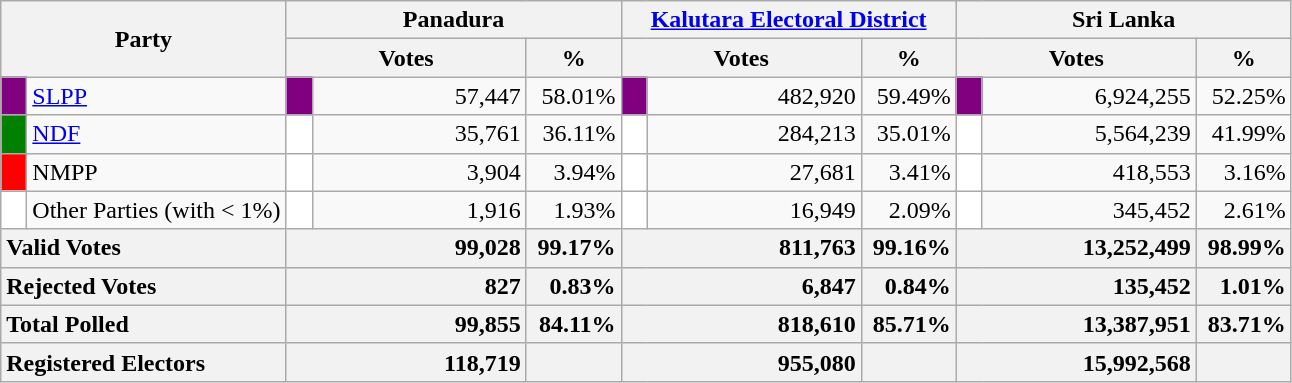<table class="wikitable">
<tr>
<th colspan="2" width="144px"rowspan="2">Party</th>
<th colspan="3" width="216px">Panadura</th>
<th colspan="3" width="216px"><a href='#'>Kalutara Electoral District</a></th>
<th colspan="3" width="216px">Sri Lanka</th>
</tr>
<tr>
<th colspan="2" width="144px">Votes</th>
<th>%</th>
<th colspan="2" width="144px">Votes</th>
<th>%</th>
<th colspan="2" width="144px">Votes</th>
<th>%</th>
</tr>
<tr>
<td style="background-color:purple;" width="10px"></td>
<td style="text-align:left;"><a href='#'>SLPP</a></td>
<td style="background-color:purple;" width="10px"></td>
<td style="text-align:right;">57,447</td>
<td style="text-align:right;">58.01%</td>
<td style="background-color:purple;" width="10px"></td>
<td style="text-align:right;">482,920</td>
<td style="text-align:right;">59.49%</td>
<td style="background-color:purple;" width="10px"></td>
<td style="text-align:right;">6,924,255</td>
<td style="text-align:right;">52.25%</td>
</tr>
<tr>
<td style="background-color:green;" width="10px"></td>
<td style="text-align:left;"><a href='#'>NDF</a></td>
<td style="background-color:white;" width="10px"></td>
<td style="text-align:right;">35,761</td>
<td style="text-align:right;">36.11%</td>
<td style="background-color:white;" width="10px"></td>
<td style="text-align:right;">284,213</td>
<td style="text-align:right;">35.01%</td>
<td style="background-color:white;" width="10px"></td>
<td style="text-align:right;">5,564,239</td>
<td style="text-align:right;">41.99%</td>
</tr>
<tr>
<td style="background-color:red;" width="10px"></td>
<td style="text-align:left;">NMPP</td>
<td style="background-color:white;" width="10px"></td>
<td style="text-align:right;">3,904</td>
<td style="text-align:right;">3.94%</td>
<td style="background-color:white;" width="10px"></td>
<td style="text-align:right;">27,681</td>
<td style="text-align:right;">3.41%</td>
<td style="background-color:white;" width="10px"></td>
<td style="text-align:right;">418,553</td>
<td style="text-align:right;">3.16%</td>
</tr>
<tr>
<td style="background-color:white;" width="10px"></td>
<td style="text-align:left;">Other Parties (with < 1%)</td>
<td style="background-color:white;" width="10px"></td>
<td style="text-align:right;">1,916</td>
<td style="text-align:right;">1.93%</td>
<td style="background-color:white;" width="10px"></td>
<td style="text-align:right;">16,949</td>
<td style="text-align:right;">2.09%</td>
<td style="background-color:white;" width="10px"></td>
<td style="text-align:right;">345,452</td>
<td style="text-align:right;">2.61%</td>
</tr>
<tr>
<th colspan="2" width="144px"style="text-align:left;">Valid Votes</th>
<th style="text-align:right;"colspan="2" width="144px">99,028</th>
<th style="text-align:right;">99.17%</th>
<th style="text-align:right;"colspan="2" width="144px">811,763</th>
<th style="text-align:right;">99.16%</th>
<th style="text-align:right;"colspan="2" width="144px">13,252,499</th>
<th style="text-align:right;">98.99%</th>
</tr>
<tr>
<th colspan="2" width="144px"style="text-align:left;">Rejected Votes</th>
<th style="text-align:right;"colspan="2" width="144px">827</th>
<th style="text-align:right;">0.83%</th>
<th style="text-align:right;"colspan="2" width="144px">6,847</th>
<th style="text-align:right;">0.84%</th>
<th style="text-align:right;"colspan="2" width="144px">135,452</th>
<th style="text-align:right;">1.01%</th>
</tr>
<tr>
<th colspan="2" width="144px"style="text-align:left;">Total Polled</th>
<th style="text-align:right;"colspan="2" width="144px">99,855</th>
<th style="text-align:right;">84.11%</th>
<th style="text-align:right;"colspan="2" width="144px">818,610</th>
<th style="text-align:right;">85.71%</th>
<th style="text-align:right;"colspan="2" width="144px">13,387,951</th>
<th style="text-align:right;">83.71%</th>
</tr>
<tr>
<th colspan="2" width="144px"style="text-align:left;">Registered Electors</th>
<th style="text-align:right;"colspan="2" width="144px">118,719</th>
<th></th>
<th style="text-align:right;"colspan="2" width="144px">955,080</th>
<th></th>
<th style="text-align:right;"colspan="2" width="144px">15,992,568</th>
<th></th>
</tr>
</table>
